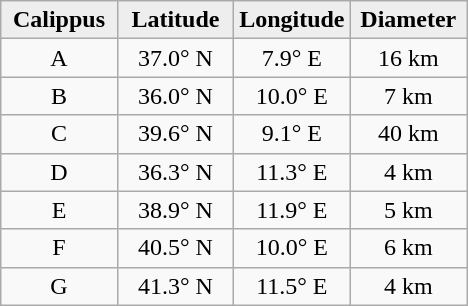<table class="wikitable">
<tr>
<th width="25%" style="background:#eeeeee;">Calippus</th>
<th width="25%" style="background:#eeeeee;">Latitude</th>
<th width="25%" style="background:#eeeeee;">Longitude</th>
<th width="25%" style="background:#eeeeee;">Diameter</th>
</tr>
<tr>
<td align="center">A</td>
<td align="center">37.0° N</td>
<td align="center">7.9° E</td>
<td align="center">16 km</td>
</tr>
<tr>
<td align="center">B</td>
<td align="center">36.0° N</td>
<td align="center">10.0° E</td>
<td align="center">7 km</td>
</tr>
<tr>
<td align="center">C</td>
<td align="center">39.6° N</td>
<td align="center">9.1° E</td>
<td align="center">40 km</td>
</tr>
<tr>
<td align="center">D</td>
<td align="center">36.3° N</td>
<td align="center">11.3° E</td>
<td align="center">4 km</td>
</tr>
<tr>
<td align="center">E</td>
<td align="center">38.9° N</td>
<td align="center">11.9° E</td>
<td align="center">5 km</td>
</tr>
<tr>
<td align="center">F</td>
<td align="center">40.5° N</td>
<td align="center">10.0° E</td>
<td align="center">6 km</td>
</tr>
<tr>
<td align="center">G</td>
<td align="center">41.3° N</td>
<td align="center">11.5° E</td>
<td align="center">4 km</td>
</tr>
</table>
